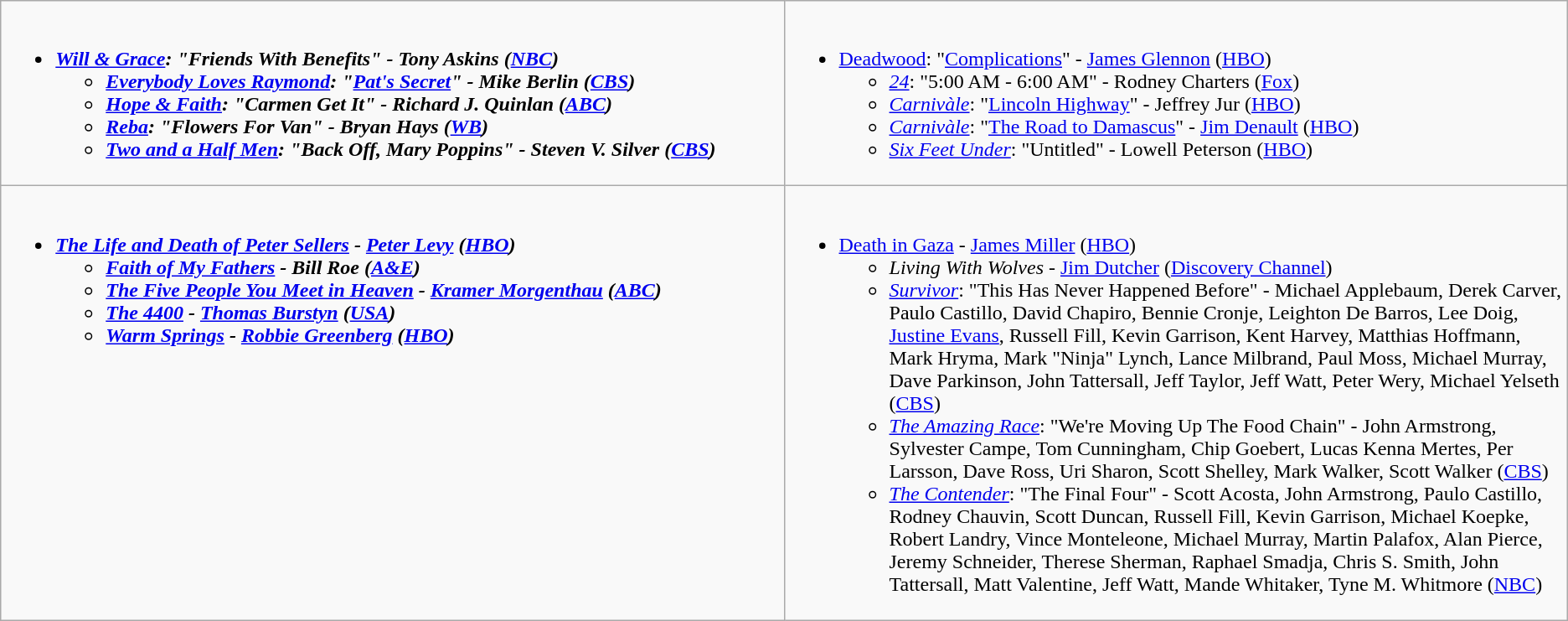<table class="wikitable">
<tr>
<td style="vertical-align:top;" width="50%"><br><ul><li><strong><em><a href='#'>Will & Grace</a><em>: "Friends With Benefits" - Tony Askins (<a href='#'>NBC</a>)<strong><ul><li></em><a href='#'>Everybody Loves Raymond</a><em>: "<a href='#'>Pat's Secret</a>" - Mike Berlin (<a href='#'>CBS</a>)</li><li></em><a href='#'>Hope & Faith</a><em>: "Carmen Get It" - Richard J. Quinlan (<a href='#'>ABC</a>)</li><li></em><a href='#'>Reba</a><em>: "Flowers For Van" - Bryan Hays (<a href='#'>WB</a>)</li><li></em><a href='#'>Two and a Half Men</a><em>: "Back Off, Mary Poppins" - Steven V. Silver (<a href='#'>CBS</a>)</li></ul></li></ul></td>
<td style="vertical-align:top;" width="50%"><br><ul><li></em></strong><a href='#'>Deadwood</a></em>: "<a href='#'>Complications</a>" - <a href='#'>James Glennon</a> (<a href='#'>HBO</a>)</strong><ul><li><em><a href='#'>24</a></em>: "5:00 AM - 6:00 AM" - Rodney Charters (<a href='#'>Fox</a>)</li><li><em><a href='#'>Carnivàle</a></em>: "<a href='#'>Lincoln Highway</a>" - Jeffrey Jur (<a href='#'>HBO</a>)</li><li><em><a href='#'>Carnivàle</a></em>: "<a href='#'>The Road to Damascus</a>" - <a href='#'>Jim Denault</a> (<a href='#'>HBO</a>)</li><li><em><a href='#'>Six Feet Under</a></em>: "Untitled" - Lowell Peterson (<a href='#'>HBO</a>)</li></ul></li></ul></td>
</tr>
<tr>
<td style="vertical-align:top;" width="50%"><br><ul><li><strong><em><a href='#'>The Life and Death of Peter Sellers</a><em> - <a href='#'>Peter Levy</a> (<a href='#'>HBO</a>)<strong><ul><li></em><a href='#'>Faith of My Fathers</a><em> - Bill Roe (<a href='#'>A&E</a>)</li><li></em><a href='#'>The Five People You Meet in Heaven</a><em> - <a href='#'>Kramer Morgenthau</a> (<a href='#'>ABC</a>)</li><li></em><a href='#'>The 4400</a><em> - <a href='#'>Thomas Burstyn</a> (<a href='#'>USA</a>)</li><li></em><a href='#'>Warm Springs</a><em> - <a href='#'>Robbie Greenberg</a> (<a href='#'>HBO</a>)</li></ul></li></ul></td>
<td style="vertical-align:top;" width="50%"><br><ul><li></em></strong><a href='#'>Death in Gaza</a></em> - <a href='#'>James Miller</a> (<a href='#'>HBO</a>)</strong><ul><li><em>Living With Wolves</em> - <a href='#'>Jim Dutcher</a> (<a href='#'>Discovery Channel</a>)</li><li><em><a href='#'>Survivor</a></em>: "This Has Never Happened Before" - Michael Applebaum, Derek Carver, Paulo Castillo, David Chapiro, Bennie Cronje, Leighton De Barros, Lee Doig, <a href='#'>Justine Evans</a>, Russell Fill, Kevin Garrison, Kent Harvey, Matthias Hoffmann, Mark Hryma, Mark "Ninja" Lynch, Lance Milbrand, Paul Moss, Michael Murray, Dave Parkinson, John Tattersall, Jeff Taylor, Jeff Watt, Peter Wery, Michael Yelseth (<a href='#'>CBS</a>)</li><li><em><a href='#'>The Amazing Race</a></em>: "We're Moving Up The Food Chain" - John Armstrong, Sylvester Campe, Tom Cunningham, Chip Goebert, Lucas Kenna Mertes, Per Larsson, Dave Ross, Uri Sharon, Scott Shelley, Mark Walker, Scott Walker (<a href='#'>CBS</a>)</li><li><em><a href='#'>The Contender</a></em>: "The Final Four" - Scott Acosta, John Armstrong, Paulo Castillo, Rodney Chauvin, Scott Duncan, Russell Fill, Kevin Garrison, Michael Koepke, Robert Landry, Vince Monteleone, Michael Murray, Martin Palafox, Alan Pierce, Jeremy Schneider, Therese Sherman, Raphael Smadja, Chris S. Smith, John Tattersall, Matt Valentine, Jeff Watt, Mande Whitaker, Tyne M. Whitmore (<a href='#'>NBC</a>)</li></ul></li></ul></td>
</tr>
</table>
